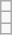<table class="wikitable" style="text-align:center;">
<tr>
<td></td>
</tr>
<tr>
<td></td>
</tr>
<tr>
<td></td>
</tr>
</table>
